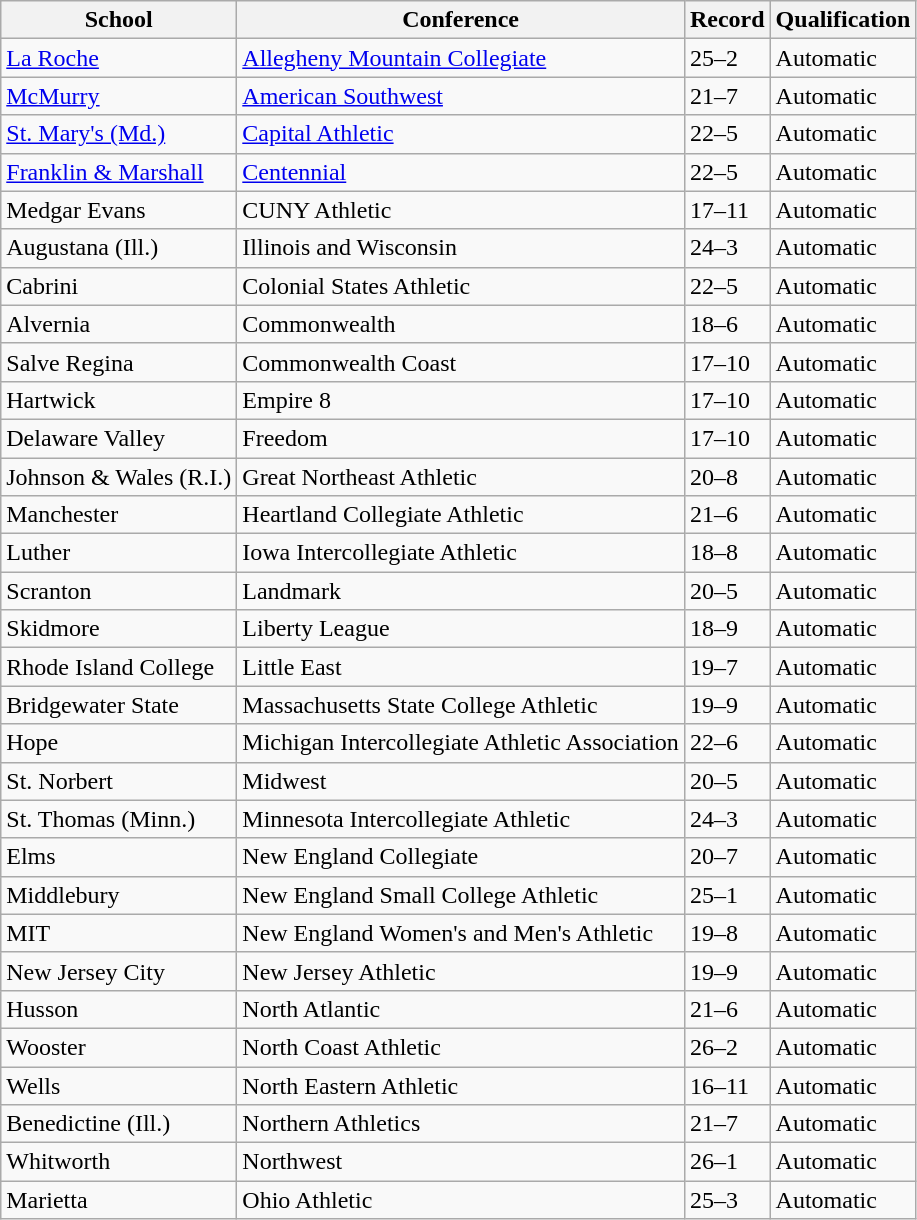<table class="wikitable">
<tr>
<th>School</th>
<th>Conference</th>
<th>Record</th>
<th>Qualification</th>
</tr>
<tr>
<td><a href='#'>La Roche</a></td>
<td><a href='#'>Allegheny Mountain Collegiate</a></td>
<td>25–2</td>
<td>Automatic</td>
</tr>
<tr>
<td><a href='#'>McMurry</a></td>
<td><a href='#'>American Southwest</a></td>
<td>21–7</td>
<td>Automatic</td>
</tr>
<tr>
<td><a href='#'>St. Mary's (Md.)</a></td>
<td><a href='#'>Capital Athletic</a></td>
<td>22–5</td>
<td>Automatic</td>
</tr>
<tr>
<td><a href='#'>Franklin & Marshall</a></td>
<td><a href='#'>Centennial</a></td>
<td>22–5</td>
<td>Automatic</td>
</tr>
<tr>
<td>Medgar Evans</td>
<td>CUNY Athletic</td>
<td>17–11</td>
<td>Automatic</td>
</tr>
<tr>
<td>Augustana (Ill.)</td>
<td>Illinois and Wisconsin</td>
<td>24–3</td>
<td>Automatic</td>
</tr>
<tr>
<td>Cabrini</td>
<td>Colonial States Athletic</td>
<td>22–5</td>
<td>Automatic</td>
</tr>
<tr>
<td>Alvernia</td>
<td>Commonwealth</td>
<td>18–6</td>
<td>Automatic</td>
</tr>
<tr>
<td>Salve Regina</td>
<td>Commonwealth Coast</td>
<td>17–10</td>
<td>Automatic</td>
</tr>
<tr>
<td>Hartwick</td>
<td>Empire 8</td>
<td>17–10</td>
<td>Automatic</td>
</tr>
<tr>
<td>Delaware Valley</td>
<td>Freedom</td>
<td>17–10</td>
<td>Automatic</td>
</tr>
<tr>
<td>Johnson & Wales (R.I.)</td>
<td>Great Northeast Athletic</td>
<td>20–8</td>
<td>Automatic</td>
</tr>
<tr>
<td>Manchester</td>
<td>Heartland Collegiate Athletic</td>
<td>21–6</td>
<td>Automatic</td>
</tr>
<tr>
<td>Luther</td>
<td>Iowa Intercollegiate Athletic</td>
<td>18–8</td>
<td>Automatic</td>
</tr>
<tr>
<td>Scranton</td>
<td>Landmark</td>
<td>20–5</td>
<td>Automatic</td>
</tr>
<tr>
<td>Skidmore</td>
<td>Liberty League</td>
<td>18–9</td>
<td>Automatic</td>
</tr>
<tr>
<td>Rhode Island College</td>
<td>Little East</td>
<td>19–7</td>
<td>Automatic</td>
</tr>
<tr>
<td>Bridgewater State</td>
<td>Massachusetts State College Athletic</td>
<td>19–9</td>
<td>Automatic</td>
</tr>
<tr>
<td>Hope</td>
<td>Michigan Intercollegiate Athletic Association</td>
<td>22–6</td>
<td>Automatic</td>
</tr>
<tr>
<td>St. Norbert</td>
<td>Midwest</td>
<td>20–5</td>
<td>Automatic</td>
</tr>
<tr>
<td>St. Thomas (Minn.)</td>
<td>Minnesota Intercollegiate Athletic</td>
<td>24–3</td>
<td>Automatic</td>
</tr>
<tr>
<td>Elms</td>
<td>New England Collegiate</td>
<td>20–7</td>
<td>Automatic</td>
</tr>
<tr>
<td>Middlebury</td>
<td>New England Small College Athletic</td>
<td>25–1</td>
<td>Automatic</td>
</tr>
<tr>
<td>MIT</td>
<td>New England Women's and Men's Athletic</td>
<td>19–8</td>
<td>Automatic</td>
</tr>
<tr>
<td>New Jersey City</td>
<td>New Jersey Athletic</td>
<td>19–9</td>
<td>Automatic</td>
</tr>
<tr>
<td>Husson</td>
<td>North Atlantic</td>
<td>21–6</td>
<td>Automatic</td>
</tr>
<tr>
<td>Wooster</td>
<td>North Coast Athletic</td>
<td>26–2</td>
<td>Automatic</td>
</tr>
<tr>
<td>Wells</td>
<td>North Eastern Athletic</td>
<td>16–11</td>
<td>Automatic</td>
</tr>
<tr>
<td>Benedictine (Ill.)</td>
<td>Northern Athletics</td>
<td>21–7</td>
<td>Automatic</td>
</tr>
<tr>
<td>Whitworth</td>
<td>Northwest</td>
<td>26–1</td>
<td>Automatic</td>
</tr>
<tr>
<td>Marietta</td>
<td>Ohio Athletic</td>
<td>25–3</td>
<td>Automatic</td>
</tr>
</table>
